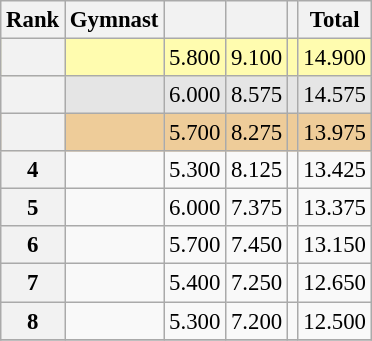<table class="wikitable sortable" style="text-align:center; font-size:95%">
<tr>
<th scope=col>Rank</th>
<th scope=col>Gymnast</th>
<th scope=col></th>
<th scope=col></th>
<th scope=col></th>
<th scope=col>Total</th>
</tr>
<tr bgcolor=fffcaf>
<th scope=row></th>
<td align=left></td>
<td>5.800</td>
<td>9.100</td>
<td></td>
<td>14.900</td>
</tr>
<tr bgcolor=e5e5e5>
<th scope=row></th>
<td align=left></td>
<td>6.000</td>
<td>8.575</td>
<td></td>
<td>14.575</td>
</tr>
<tr bgcolor=eecc99>
<th scope=row></th>
<td align=left></td>
<td>5.700</td>
<td>8.275</td>
<td></td>
<td>13.975</td>
</tr>
<tr>
<th scope=row>4</th>
<td align=left></td>
<td>5.300</td>
<td>8.125</td>
<td></td>
<td>13.425</td>
</tr>
<tr>
<th scope=row>5</th>
<td align=left></td>
<td>6.000</td>
<td>7.375</td>
<td></td>
<td>13.375</td>
</tr>
<tr>
<th scope=row>6</th>
<td align=left></td>
<td>5.700</td>
<td>7.450</td>
<td></td>
<td>13.150</td>
</tr>
<tr>
<th scope=row>7</th>
<td align=left></td>
<td>5.400</td>
<td>7.250</td>
<td></td>
<td>12.650</td>
</tr>
<tr>
<th scope=row>8</th>
<td align=left></td>
<td>5.300</td>
<td>7.200</td>
<td></td>
<td>12.500</td>
</tr>
<tr>
</tr>
</table>
